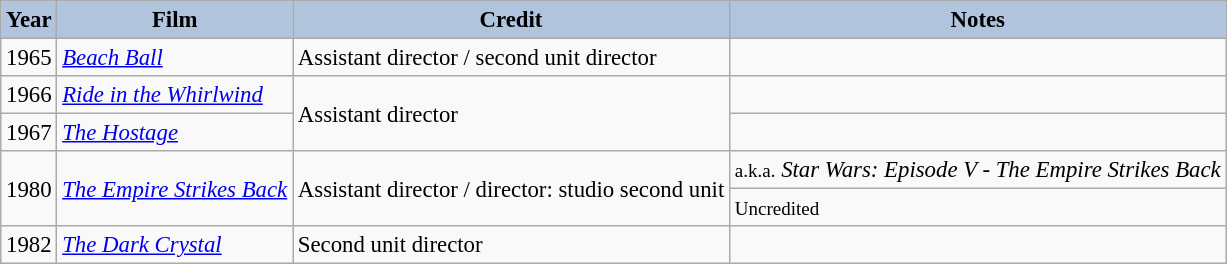<table class="wikitable" style="font-size:95%;">
<tr>
<th style="background:#B0C4DE;">Year</th>
<th style="background:#B0C4DE;">Film</th>
<th style="background:#B0C4DE;">Credit</th>
<th style="background:#B0C4DE;">Notes</th>
</tr>
<tr>
<td>1965</td>
<td><em><a href='#'>Beach Ball</a></em></td>
<td>Assistant director / second unit director</td>
<td></td>
</tr>
<tr>
<td>1966</td>
<td><em><a href='#'>Ride in the Whirlwind</a></em></td>
<td rowspan="2">Assistant director</td>
<td></td>
</tr>
<tr>
<td>1967</td>
<td><em><a href='#'>The Hostage</a></em></td>
<td></td>
</tr>
<tr>
<td rowspan="2">1980</td>
<td rowspan="2"><em><a href='#'>The Empire Strikes Back</a></em></td>
<td rowspan="2">Assistant director / director: studio second unit</td>
<td><small>a.k.a.</small> <em>Star Wars: Episode V - The Empire Strikes Back</em></td>
</tr>
<tr>
<td><small>Uncredited</small></td>
</tr>
<tr>
<td>1982</td>
<td><em><a href='#'>The Dark Crystal</a></em></td>
<td>Second unit director</td>
<td></td>
</tr>
</table>
